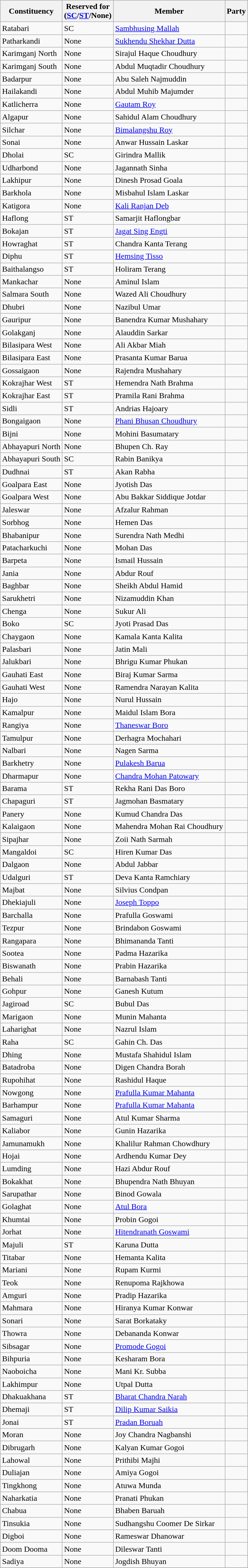<table class="wikitable sortable">
<tr>
<th>Constituency</th>
<th>Reserved for<br>(<a href='#'>SC</a>/<a href='#'>ST</a>/None)</th>
<th>Member</th>
<th colspan=2>Party</th>
</tr>
<tr>
<td>Ratabari</td>
<td>SC</td>
<td><a href='#'>Sambhusing Mallah</a></td>
<td></td>
</tr>
<tr>
<td>Patharkandi</td>
<td>None</td>
<td><a href='#'>Sukhendu Shekhar Dutta</a></td>
<td></td>
</tr>
<tr>
<td>Karimganj North</td>
<td>None</td>
<td>Sirajul Haque Choudhury</td>
<td></td>
</tr>
<tr>
<td>Karimganj South</td>
<td>None</td>
<td>Abdul Muqtadir Choudhury</td>
<td></td>
</tr>
<tr>
<td>Badarpur</td>
<td>None</td>
<td>Abu Saleh Najmuddin</td>
<td></td>
</tr>
<tr>
<td>Hailakandi</td>
<td>None</td>
<td>Abdul Muhib Majumder</td>
<td></td>
</tr>
<tr>
<td>Katlicherra</td>
<td>None</td>
<td><a href='#'>Gautam Roy</a></td>
<td></td>
</tr>
<tr>
<td>Algapur</td>
<td>None</td>
<td>Sahidul Alam Choudhury</td>
<td></td>
</tr>
<tr>
<td>Silchar</td>
<td>None</td>
<td><a href='#'>Bimalangshu Roy</a></td>
<td></td>
</tr>
<tr>
<td>Sonai</td>
<td>None</td>
<td>Anwar Hussain Laskar</td>
<td></td>
</tr>
<tr>
<td>Dholai</td>
<td>SC</td>
<td>Girindra Mallik</td>
<td></td>
</tr>
<tr>
<td>Udharbond</td>
<td>None</td>
<td>Jagannath Sinha</td>
<td></td>
</tr>
<tr>
<td>Lakhipur</td>
<td>None</td>
<td>Dinesh Prosad Goala</td>
<td></td>
</tr>
<tr>
<td>Barkhola</td>
<td>None</td>
<td>Misbahul Islam Laskar</td>
<td></td>
</tr>
<tr>
<td>Katigora</td>
<td>None</td>
<td><a href='#'>Kali Ranjan Deb</a></td>
<td></td>
</tr>
<tr>
<td>Haflong</td>
<td>ST</td>
<td>Samarjit Haflongbar</td>
<td></td>
</tr>
<tr>
<td>Bokajan</td>
<td>ST</td>
<td><a href='#'>Jagat Sing Engti</a></td>
<td></td>
</tr>
<tr>
<td>Howraghat</td>
<td>ST</td>
<td>Chandra Kanta Terang</td>
<td></td>
</tr>
<tr>
<td>Diphu</td>
<td>ST</td>
<td><a href='#'>Hemsing Tisso</a></td>
<td></td>
</tr>
<tr>
<td>Baithalangso</td>
<td>ST</td>
<td>Holiram Terang</td>
<td></td>
</tr>
<tr>
<td>Mankachar</td>
<td>None</td>
<td>Aminul Islam</td>
<td></td>
</tr>
<tr>
<td>Salmara South</td>
<td>None</td>
<td>Wazed Ali Choudhury</td>
<td></td>
</tr>
<tr>
<td>Dhubri</td>
<td>None</td>
<td>Nazibul Umar</td>
<td></td>
</tr>
<tr>
<td>Gauripur</td>
<td>None</td>
<td>Banendra Kumar Mushahary</td>
<td></td>
</tr>
<tr>
<td>Golakganj</td>
<td>None</td>
<td>Alauddin Sarkar</td>
<td></td>
</tr>
<tr>
<td>Bilasipara West</td>
<td>None</td>
<td>Ali Akbar Miah</td>
<td></td>
</tr>
<tr>
<td>Bilasipara East</td>
<td>None</td>
<td>Prasanta Kumar Barua</td>
<td></td>
</tr>
<tr>
<td>Gossaigaon</td>
<td>None</td>
<td>Rajendra Mushahary</td>
<td></td>
</tr>
<tr>
<td>Kokrajhar West</td>
<td>ST</td>
<td>Hemendra Nath Brahma</td>
<td></td>
</tr>
<tr>
<td>Kokrajhar East</td>
<td>ST</td>
<td>Pramila Rani Brahma</td>
<td></td>
</tr>
<tr>
<td>Sidli</td>
<td>ST</td>
<td>Andrias Hajoary</td>
<td></td>
</tr>
<tr>
<td>Bongaigaon</td>
<td>None</td>
<td><a href='#'>Phani Bhusan Choudhury</a></td>
<td></td>
</tr>
<tr>
<td>Bijni</td>
<td>None</td>
<td>Mohini Basumatary</td>
<td></td>
</tr>
<tr>
<td>Abhayapuri North</td>
<td>None</td>
<td>Bhupen Ch. Ray</td>
<td></td>
</tr>
<tr>
<td>Abhayapuri South</td>
<td>SC</td>
<td>Rabin Banikya</td>
<td></td>
</tr>
<tr>
<td>Dudhnai</td>
<td>ST</td>
<td>Akan Rabha</td>
<td></td>
</tr>
<tr>
<td>Goalpara East</td>
<td>None</td>
<td>Jyotish Das</td>
<td></td>
</tr>
<tr>
<td>Goalpara West</td>
<td>None</td>
<td>Abu Bakkar Siddique Jotdar</td>
<td></td>
</tr>
<tr>
<td>Jaleswar</td>
<td>None</td>
<td>Afzalur Rahman</td>
<td></td>
</tr>
<tr>
<td>Sorbhog</td>
<td>None</td>
<td>Hemen Das</td>
<td></td>
</tr>
<tr>
<td>Bhabanipur</td>
<td>None</td>
<td>Surendra Nath Medhi</td>
<td></td>
</tr>
<tr>
<td>Patacharkuchi</td>
<td>None</td>
<td>Mohan Das</td>
<td></td>
</tr>
<tr>
<td>Barpeta</td>
<td>None</td>
<td>Ismail Hussain</td>
<td></td>
</tr>
<tr>
<td>Jania</td>
<td>None</td>
<td>Abdur Rouf</td>
<td></td>
</tr>
<tr>
<td>Baghbar</td>
<td>None</td>
<td>Sheikh Abdul Hamid</td>
<td></td>
</tr>
<tr>
<td>Sarukhetri</td>
<td>None</td>
<td>Nizamuddin Khan</td>
<td></td>
</tr>
<tr>
<td>Chenga</td>
<td>None</td>
<td>Sukur Ali</td>
<td></td>
</tr>
<tr>
<td>Boko</td>
<td>SC</td>
<td>Jyoti Prasad Das</td>
<td></td>
</tr>
<tr>
<td>Chaygaon</td>
<td>None</td>
<td>Kamala Kanta Kalita</td>
<td></td>
</tr>
<tr>
<td>Palasbari</td>
<td>None</td>
<td>Jatin Mali</td>
<td></td>
</tr>
<tr>
<td>Jalukbari</td>
<td>None</td>
<td>Bhrigu Kumar Phukan</td>
<td></td>
</tr>
<tr>
<td>Gauhati East</td>
<td>None</td>
<td>Biraj Kumar Sarma</td>
<td></td>
</tr>
<tr>
<td>Gauhati West</td>
<td>None</td>
<td>Ramendra Narayan Kalita</td>
<td></td>
</tr>
<tr>
<td>Hajo</td>
<td>None</td>
<td>Nurul Hussain</td>
<td></td>
</tr>
<tr>
<td>Kamalpur</td>
<td>None</td>
<td>Maidul Islam Bora</td>
<td></td>
</tr>
<tr>
<td>Rangiya</td>
<td>None</td>
<td><a href='#'>Thaneswar Boro</a></td>
<td></td>
</tr>
<tr>
<td>Tamulpur</td>
<td>None</td>
<td>Derhagra Mochahari</td>
<td></td>
</tr>
<tr>
<td>Nalbari</td>
<td>None</td>
<td>Nagen Sarma</td>
<td></td>
</tr>
<tr>
<td>Barkhetry</td>
<td>None</td>
<td><a href='#'>Pulakesh Barua</a></td>
<td></td>
</tr>
<tr>
<td>Dharmapur</td>
<td>None</td>
<td><a href='#'>Chandra Mohan Patowary</a></td>
<td></td>
</tr>
<tr>
<td>Barama</td>
<td>ST</td>
<td>Rekha Rani Das Boro</td>
<td></td>
</tr>
<tr>
<td>Chapaguri</td>
<td>ST</td>
<td>Jagmohan Basmatary</td>
<td></td>
</tr>
<tr>
<td>Panery</td>
<td>None</td>
<td>Kumud Chandra Das</td>
<td></td>
</tr>
<tr>
<td>Kalaigaon</td>
<td>None</td>
<td>Mahendra Mohan Rai Choudhury</td>
<td></td>
</tr>
<tr>
<td>Sipajhar</td>
<td>None</td>
<td>Zoii Nath Sarmah</td>
<td></td>
</tr>
<tr>
<td>Mangaldoi</td>
<td>SC</td>
<td>Hiren Kumar Das</td>
<td></td>
</tr>
<tr>
<td>Dalgaon</td>
<td>None</td>
<td>Abdul Jabbar</td>
<td></td>
</tr>
<tr>
<td>Udalguri</td>
<td>ST</td>
<td>Deva Kanta Ramchiary</td>
<td></td>
</tr>
<tr>
<td>Majbat</td>
<td>None</td>
<td>Silvius Condpan</td>
<td></td>
</tr>
<tr>
<td>Dhekiajuli</td>
<td>None</td>
<td><a href='#'>Joseph Toppo</a></td>
<td></td>
</tr>
<tr>
<td>Barchalla</td>
<td>None</td>
<td>Prafulla Goswami</td>
<td></td>
</tr>
<tr>
<td>Tezpur</td>
<td>None</td>
<td>Brindabon Goswami</td>
<td></td>
</tr>
<tr>
<td>Rangapara</td>
<td>None</td>
<td>Bhimananda Tanti</td>
<td></td>
</tr>
<tr>
<td>Sootea</td>
<td>None</td>
<td>Padma Hazarika</td>
<td></td>
</tr>
<tr>
<td>Biswanath</td>
<td>None</td>
<td>Prabin Hazarika</td>
<td></td>
</tr>
<tr>
<td>Behali</td>
<td>None</td>
<td>Barnabash Tanti</td>
<td></td>
</tr>
<tr>
<td>Gohpur</td>
<td>None</td>
<td>Ganesh Kutum</td>
<td></td>
</tr>
<tr>
<td>Jagiroad</td>
<td>SC</td>
<td>Bubul Das</td>
<td></td>
</tr>
<tr>
<td>Marigaon</td>
<td>None</td>
<td>Munin Mahanta</td>
<td></td>
</tr>
<tr>
<td>Laharighat</td>
<td>None</td>
<td>Nazrul Islam</td>
<td></td>
</tr>
<tr>
<td>Raha</td>
<td>SC</td>
<td>Gahin Ch. Das</td>
<td></td>
</tr>
<tr>
<td>Dhing</td>
<td>None</td>
<td>Mustafa Shahidul Islam</td>
<td></td>
</tr>
<tr>
<td>Batadroba</td>
<td>None</td>
<td>Digen Chandra Borah</td>
<td></td>
</tr>
<tr>
<td>Rupohihat</td>
<td>None</td>
<td>Rashidul Haque</td>
<td></td>
</tr>
<tr>
<td>Nowgong</td>
<td>None</td>
<td><a href='#'>Prafulla Kumar Mahanta</a></td>
<td></td>
</tr>
<tr>
<td>Barhampur</td>
<td>None</td>
<td><a href='#'>Prafulla Kumar Mahanta</a></td>
<td></td>
</tr>
<tr>
<td>Samaguri</td>
<td>None</td>
<td>Atul Kumar Sharma</td>
<td></td>
</tr>
<tr>
<td>Kaliabor</td>
<td>None</td>
<td>Gunin Hazarika</td>
<td></td>
</tr>
<tr>
<td>Jamunamukh</td>
<td>None</td>
<td>Khalilur Rahman Chowdhury</td>
<td></td>
</tr>
<tr>
<td>Hojai</td>
<td>None</td>
<td>Ardhendu Kumar Dey</td>
<td></td>
</tr>
<tr>
<td>Lumding</td>
<td>None</td>
<td>Hazi Abdur Rouf</td>
<td></td>
</tr>
<tr>
<td>Bokakhat</td>
<td>None</td>
<td>Bhupendra Nath Bhuyan</td>
<td></td>
</tr>
<tr>
<td>Sarupathar</td>
<td>None</td>
<td>Binod Gowala</td>
<td></td>
</tr>
<tr>
<td>Golaghat</td>
<td>None</td>
<td><a href='#'>Atul Bora</a></td>
<td></td>
</tr>
<tr>
<td>Khumtai</td>
<td>None</td>
<td>Probin Gogoi</td>
<td></td>
</tr>
<tr>
<td>Jorhat</td>
<td>None</td>
<td><a href='#'>Hitendranath Goswami</a></td>
<td></td>
</tr>
<tr>
<td>Majuli</td>
<td>ST</td>
<td>Karuna Dutta</td>
<td></td>
</tr>
<tr>
<td>Titabar</td>
<td>None</td>
<td>Hemanta Kalita</td>
<td></td>
</tr>
<tr>
<td>Mariani</td>
<td>None</td>
<td>Rupam Kurmi</td>
<td></td>
</tr>
<tr>
<td>Teok</td>
<td>None</td>
<td>Renupoma Rajkhowa</td>
<td></td>
</tr>
<tr>
<td>Amguri</td>
<td>None</td>
<td>Pradip Hazarika</td>
<td></td>
</tr>
<tr>
<td>Mahmara</td>
<td>None</td>
<td>Hiranya Kumar Konwar</td>
<td></td>
</tr>
<tr>
<td>Sonari</td>
<td>None</td>
<td>Sarat Borkataky</td>
<td></td>
</tr>
<tr>
<td>Thowra</td>
<td>None</td>
<td>Debananda Konwar</td>
<td></td>
</tr>
<tr>
<td>Sibsagar</td>
<td>None</td>
<td><a href='#'>Promode Gogoi</a></td>
<td></td>
</tr>
<tr>
<td>Bihpuria</td>
<td>None</td>
<td>Kesharam Bora</td>
<td></td>
</tr>
<tr>
<td>Naoboicha</td>
<td>None</td>
<td>Mani Kr. Subba</td>
<td></td>
</tr>
<tr>
<td>Lakhimpur</td>
<td>None</td>
<td>Utpal Dutta</td>
<td></td>
</tr>
<tr>
<td>Dhakuakhana</td>
<td>ST</td>
<td><a href='#'>Bharat Chandra Narah</a></td>
<td></td>
</tr>
<tr>
<td>Dhemaji</td>
<td>ST</td>
<td><a href='#'>Dilip Kumar Saikia</a></td>
<td></td>
</tr>
<tr>
<td>Jonai</td>
<td>ST</td>
<td><a href='#'>Pradan Boruah</a></td>
<td></td>
</tr>
<tr>
<td>Moran</td>
<td>None</td>
<td>Joy Chandra Nagbanshi</td>
<td></td>
</tr>
<tr>
<td>Dibrugarh</td>
<td>None</td>
<td>Kalyan Kumar Gogoi</td>
<td></td>
</tr>
<tr>
<td>Lahowal</td>
<td>None</td>
<td>Prithibi Majhi</td>
<td></td>
</tr>
<tr>
<td>Duliajan</td>
<td>None</td>
<td>Amiya Gogoi</td>
<td></td>
</tr>
<tr>
<td>Tingkhong</td>
<td>None</td>
<td>Atuwa Munda</td>
<td></td>
</tr>
<tr>
<td>Naharkatia</td>
<td>None</td>
<td>Pranati Phukan</td>
<td></td>
</tr>
<tr>
<td>Chabua</td>
<td>None</td>
<td>Bhaben Baruah</td>
<td></td>
</tr>
<tr>
<td>Tinsukia</td>
<td>None</td>
<td>Sudhangshu Coomer De Sirkar</td>
<td></td>
</tr>
<tr>
<td>Digboi</td>
<td>None</td>
<td>Rameswar Dhanowar</td>
<td></td>
</tr>
<tr>
<td>Doom Dooma</td>
<td>None</td>
<td>Dileswar Tanti</td>
<td></td>
</tr>
<tr>
<td>Sadiya</td>
<td>None</td>
<td>Jogdish Bhuyan</td>
<td></td>
</tr>
<tr>
</tr>
</table>
